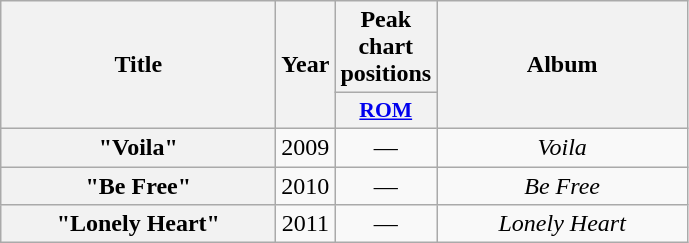<table class="wikitable plainrowheaders" style="text-align:center;">
<tr>
<th scope="col" rowspan="2" style="width:11em;">Title</th>
<th scope="col" rowspan="2">Year</th>
<th scope="col" colspan="1">Peak chart positions</th>
<th scope="col" rowspan="2" style="width:10em;">Album</th>
</tr>
<tr>
<th scope="col" style="width:2.5em;font-size:90%;"><a href='#'>ROM</a></th>
</tr>
<tr>
<th scope="row">"Voila"</th>
<td>2009</td>
<td>—</td>
<td><em>Voila</em></td>
</tr>
<tr>
<th scope="row">"Be Free"</th>
<td>2010</td>
<td>—</td>
<td><em>Be Free</em></td>
</tr>
<tr>
<th scope="row">"Lonely Heart"</th>
<td>2011</td>
<td>—</td>
<td><em>Lonely Heart</em></td>
</tr>
</table>
